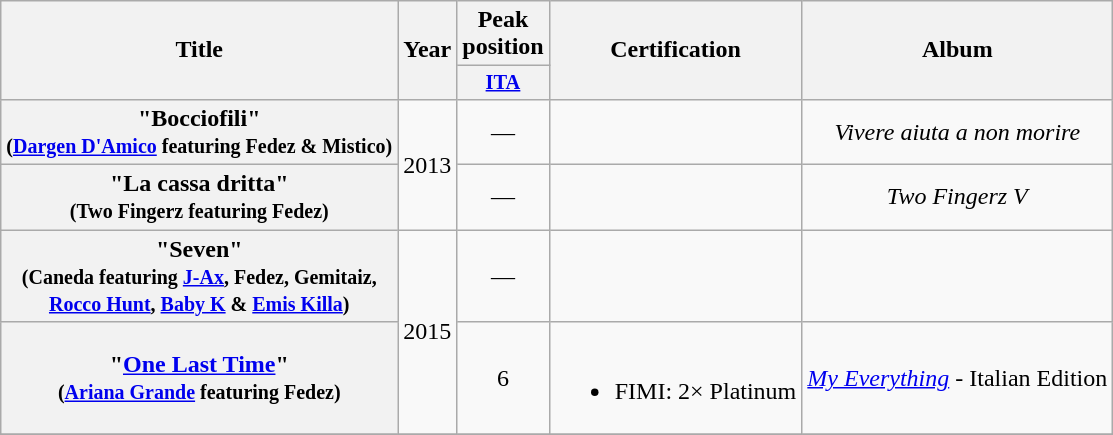<table class="wikitable plainrowheaders" style="text-align:center">
<tr>
<th rowspan="2">Title</th>
<th rowspan="2">Year</th>
<th colspan="1">Peak<br>position</th>
<th rowspan="2">Certification</th>
<th rowspan="2">Album</th>
</tr>
<tr>
<th scope="col" style="width:35px;font-size:85%;"><a href='#'>ITA</a><br></th>
</tr>
<tr>
<th scope="row">"Bocciofili"<br><small>(<a href='#'>Dargen D'Amico</a> featuring Fedez & Mistico)</small></th>
<td rowspan="2">2013</td>
<td>—</td>
<td></td>
<td><em>Vivere aiuta a non morire</em></td>
</tr>
<tr>
<th scope="row">"La cassa dritta"<br><small>(Two Fingerz featuring Fedez)</small></th>
<td>—</td>
<td></td>
<td><em>Two Fingerz V</em></td>
</tr>
<tr>
<th scope="row">"Seven"<br><small>(Caneda featuring <a href='#'>J-Ax</a>, Fedez, Gemitaiz, <br><a href='#'>Rocco Hunt</a>, <a href='#'>Baby K</a> & <a href='#'>Emis Killa</a>)</small></th>
<td rowspan="2">2015</td>
<td>—</td>
<td></td>
<td></td>
</tr>
<tr>
<th scope="row">"<a href='#'>One Last Time</a>"<br><small>(<a href='#'>Ariana Grande</a> featuring Fedez)</small></th>
<td>6</td>
<td><br><ul><li>FIMI: 2× Platinum</li></ul></td>
<td><em><a href='#'>My Everything</a></em> - Italian Edition</td>
</tr>
<tr>
</tr>
</table>
